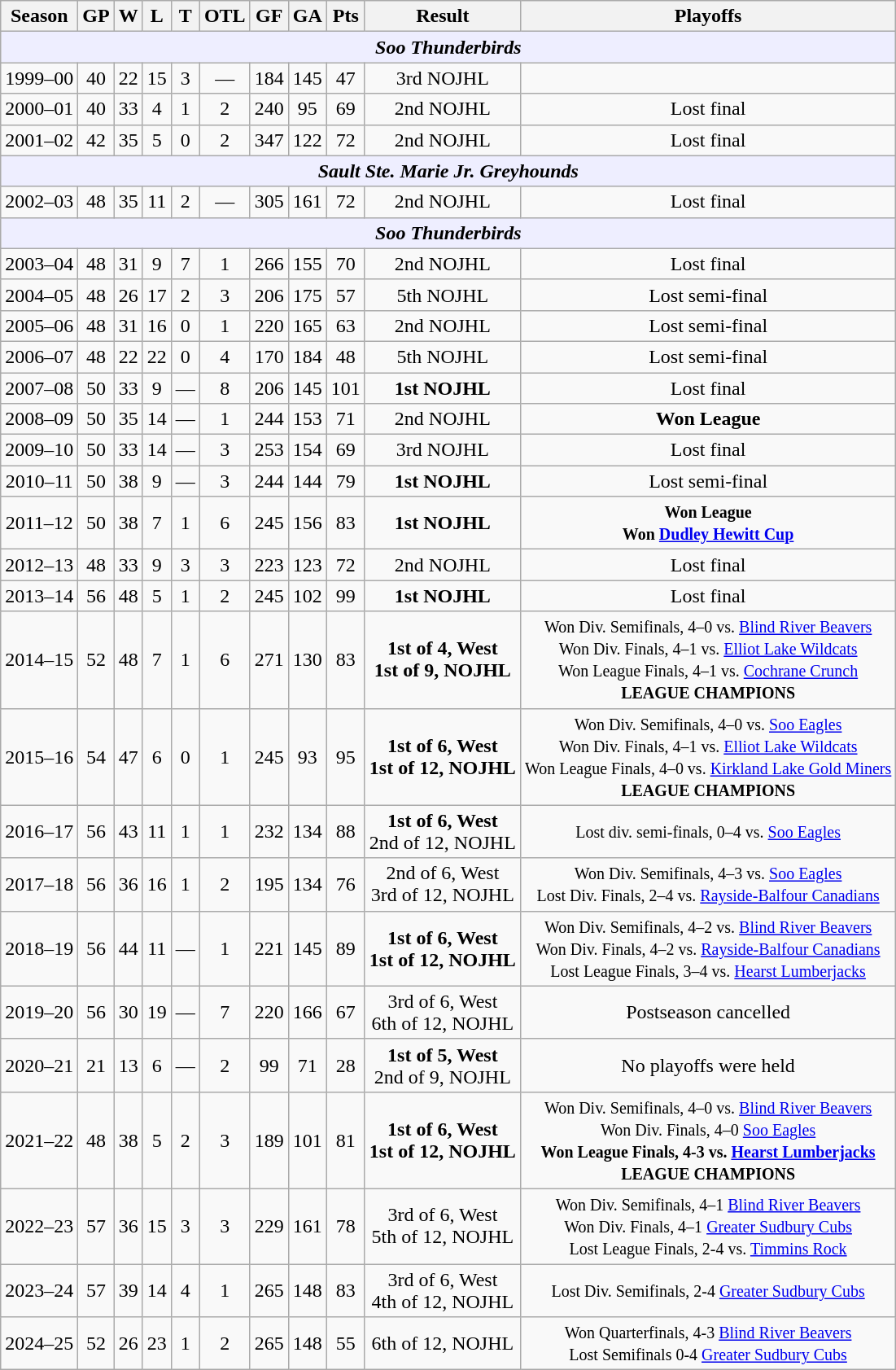<table class="wikitable" style="text-align:center">
<tr>
<th>Season</th>
<th>GP</th>
<th>W</th>
<th>L</th>
<th>T</th>
<th>OTL</th>
<th>GF</th>
<th>GA</th>
<th>Pts</th>
<th>Result</th>
<th>Playoffs</th>
</tr>
<tr bgcolor="#eeeeff">
<td colspan="11"><strong><em>Soo Thunderbirds</em></strong></td>
</tr>
<tr>
<td>1999–00</td>
<td>40</td>
<td>22</td>
<td>15</td>
<td>3</td>
<td>—</td>
<td>184</td>
<td>145</td>
<td>47</td>
<td>3rd NOJHL</td>
<td></td>
</tr>
<tr>
<td>2000–01</td>
<td>40</td>
<td>33</td>
<td>4</td>
<td>1</td>
<td>2</td>
<td>240</td>
<td>95</td>
<td>69</td>
<td>2nd NOJHL</td>
<td>Lost final</td>
</tr>
<tr>
<td>2001–02</td>
<td>42</td>
<td>35</td>
<td>5</td>
<td>0</td>
<td>2</td>
<td>347</td>
<td>122</td>
<td>72</td>
<td>2nd NOJHL</td>
<td>Lost final</td>
</tr>
<tr bgcolor="#eeeeff">
<td colspan="11"><strong><em>Sault Ste. Marie Jr. Greyhounds</em></strong></td>
</tr>
<tr>
<td>2002–03</td>
<td>48</td>
<td>35</td>
<td>11</td>
<td>2</td>
<td>—</td>
<td>305</td>
<td>161</td>
<td>72</td>
<td>2nd NOJHL</td>
<td>Lost final</td>
</tr>
<tr bgcolor="#eeeeff">
<td colspan="11"><strong><em>Soo Thunderbirds</em></strong></td>
</tr>
<tr>
<td>2003–04</td>
<td>48</td>
<td>31</td>
<td>9</td>
<td>7</td>
<td>1</td>
<td>266</td>
<td>155</td>
<td>70</td>
<td>2nd NOJHL</td>
<td>Lost final</td>
</tr>
<tr>
<td>2004–05</td>
<td>48</td>
<td>26</td>
<td>17</td>
<td>2</td>
<td>3</td>
<td>206</td>
<td>175</td>
<td>57</td>
<td>5th NOJHL</td>
<td>Lost semi-final</td>
</tr>
<tr>
<td>2005–06</td>
<td>48</td>
<td>31</td>
<td>16</td>
<td>0</td>
<td>1</td>
<td>220</td>
<td>165</td>
<td>63</td>
<td>2nd NOJHL</td>
<td>Lost semi-final</td>
</tr>
<tr>
<td>2006–07</td>
<td>48</td>
<td>22</td>
<td>22</td>
<td>0</td>
<td>4</td>
<td>170</td>
<td>184</td>
<td>48</td>
<td>5th NOJHL</td>
<td>Lost semi-final</td>
</tr>
<tr>
<td>2007–08</td>
<td>50</td>
<td>33</td>
<td>9</td>
<td>—</td>
<td>8</td>
<td>206</td>
<td>145</td>
<td>101</td>
<td><strong>1st NOJHL</strong></td>
<td>Lost final</td>
</tr>
<tr>
<td>2008–09</td>
<td>50</td>
<td>35</td>
<td>14</td>
<td>—</td>
<td>1</td>
<td>244</td>
<td>153</td>
<td>71</td>
<td>2nd NOJHL</td>
<td><strong>Won League</strong></td>
</tr>
<tr>
<td>2009–10</td>
<td>50</td>
<td>33</td>
<td>14</td>
<td>—</td>
<td>3</td>
<td>253</td>
<td>154</td>
<td>69</td>
<td>3rd NOJHL</td>
<td>Lost final</td>
</tr>
<tr>
<td>2010–11</td>
<td>50</td>
<td>38</td>
<td>9</td>
<td>—</td>
<td>3</td>
<td>244</td>
<td>144</td>
<td>79</td>
<td><strong>1st NOJHL</strong></td>
<td>Lost semi-final</td>
</tr>
<tr>
<td>2011–12</td>
<td>50</td>
<td>38</td>
<td>7</td>
<td>1</td>
<td>6</td>
<td>245</td>
<td>156</td>
<td>83</td>
<td><strong>1st NOJHL</strong></td>
<td><small><strong>Won League<br>Won <a href='#'>Dudley Hewitt Cup</a></strong></small></td>
</tr>
<tr>
<td>2012–13</td>
<td>48</td>
<td>33</td>
<td>9</td>
<td>3</td>
<td>3</td>
<td>223</td>
<td>123</td>
<td>72</td>
<td>2nd NOJHL</td>
<td>Lost final</td>
</tr>
<tr>
<td>2013–14</td>
<td>56</td>
<td>48</td>
<td>5</td>
<td>1</td>
<td>2</td>
<td>245</td>
<td>102</td>
<td>99</td>
<td><strong>1st NOJHL</strong></td>
<td>Lost final</td>
</tr>
<tr>
<td>2014–15</td>
<td>52</td>
<td>48</td>
<td>7</td>
<td>1</td>
<td>6</td>
<td>271</td>
<td>130</td>
<td>83</td>
<td><strong>1st of 4, West<br>1st of 9, NOJHL</strong></td>
<td><small>Won Div. Semifinals, 4–0 vs. <a href='#'>Blind River Beavers</a><br>Won Div. Finals, 4–1 vs. <a href='#'>Elliot Lake Wildcats</a><br>Won League Finals, 4–1 vs. <a href='#'>Cochrane Crunch</a><br><strong>LEAGUE CHAMPIONS</strong></small></td>
</tr>
<tr>
<td>2015–16</td>
<td>54</td>
<td>47</td>
<td>6</td>
<td>0</td>
<td>1</td>
<td>245</td>
<td>93</td>
<td>95</td>
<td><strong>1st of 6, West<br>1st of 12, NOJHL</strong></td>
<td><small>Won Div. Semifinals, 4–0 vs. <a href='#'>Soo Eagles</a><br>Won Div. Finals, 4–1 vs. <a href='#'>Elliot Lake Wildcats</a><br>Won League Finals, 4–0 vs. <a href='#'>Kirkland Lake Gold Miners</a><br><strong>LEAGUE CHAMPIONS</strong></small></td>
</tr>
<tr>
<td>2016–17</td>
<td>56</td>
<td>43</td>
<td>11</td>
<td>1</td>
<td>1</td>
<td>232</td>
<td>134</td>
<td>88</td>
<td><strong>1st of 6, West</strong><br>2nd of 12, NOJHL</td>
<td><small>Lost div. semi-finals, 0–4 vs. <a href='#'>Soo Eagles</a></small></td>
</tr>
<tr>
<td>2017–18</td>
<td>56</td>
<td>36</td>
<td>16</td>
<td>1</td>
<td>2</td>
<td>195</td>
<td>134</td>
<td>76</td>
<td>2nd of 6, West<br>3rd of 12, NOJHL</td>
<td><small>Won Div. Semifinals, 4–3 vs. <a href='#'>Soo Eagles</a><br>Lost Div. Finals, 2–4 vs. <a href='#'>Rayside-Balfour Canadians</a></small></td>
</tr>
<tr>
<td>2018–19</td>
<td>56</td>
<td>44</td>
<td>11</td>
<td>—</td>
<td>1</td>
<td>221</td>
<td>145</td>
<td>89</td>
<td><strong>1st of 6, West<br>1st of 12, NOJHL</strong></td>
<td><small>Won Div. Semifinals, 4–2 vs. <a href='#'>Blind River Beavers</a><br>Won Div. Finals, 4–2 vs. <a href='#'>Rayside-Balfour Canadians</a><br>Lost League Finals, 3–4 vs. <a href='#'>Hearst Lumberjacks</a></small></td>
</tr>
<tr>
<td>2019–20</td>
<td>56</td>
<td>30</td>
<td>19</td>
<td>—</td>
<td>7</td>
<td>220</td>
<td>166</td>
<td>67</td>
<td>3rd of 6, West<br>6th of 12, NOJHL</td>
<td>Postseason cancelled</td>
</tr>
<tr>
<td>2020–21</td>
<td>21</td>
<td>13</td>
<td>6</td>
<td>—</td>
<td>2</td>
<td>99</td>
<td>71</td>
<td>28</td>
<td><strong>1st of 5, West</strong><br>2nd of 9, NOJHL</td>
<td>No playoffs were held</td>
</tr>
<tr>
<td>2021–22</td>
<td>48</td>
<td>38</td>
<td>5</td>
<td>2</td>
<td>3</td>
<td>189</td>
<td>101</td>
<td>81</td>
<td><strong>1st of 6, West<br>1st of 12, NOJHL</strong></td>
<td><small>Won Div. Semifinals, 4–0 vs. <a href='#'>Blind River Beavers</a><br>Won Div. Finals, 4–0 <a href='#'>Soo Eagles</a><br><strong>Won League Finals, 4-3 vs. <a href='#'>Hearst Lumberjacks</a><br>LEAGUE CHAMPIONS</strong></small></td>
</tr>
<tr>
<td>2022–23</td>
<td>57</td>
<td>36</td>
<td>15</td>
<td>3</td>
<td>3</td>
<td>229</td>
<td>161</td>
<td>78</td>
<td>3rd of 6, West<br>5th of 12, NOJHL</td>
<td><small>Won Div. Semifinals, 4–1 <a href='#'>Blind River Beavers</a><br>Won Div. Finals, 4–1 <a href='#'>Greater Sudbury Cubs</a><br>Lost League Finals, 2-4 vs. <a href='#'>Timmins Rock</a></small></td>
</tr>
<tr>
<td>2023–24</td>
<td>57</td>
<td>39</td>
<td>14</td>
<td>4</td>
<td>1</td>
<td>265</td>
<td>148</td>
<td>83</td>
<td>3rd of 6, West<br>4th of 12, NOJHL</td>
<td><small>Lost Div. Semifinals, 2-4 <a href='#'>Greater Sudbury Cubs</a></small></td>
</tr>
<tr>
<td>2024–25</td>
<td>52</td>
<td>26</td>
<td>23</td>
<td>1</td>
<td>2</td>
<td>265</td>
<td>148</td>
<td>55</td>
<td>6th of 12, NOJHL</td>
<td><small>Won Quarterfinals, 4-3 <a href='#'>Blind River Beavers</a><br>Lost Semifinals 0-4 <a href='#'>Greater Sudbury Cubs</a></small></td>
</tr>
</table>
